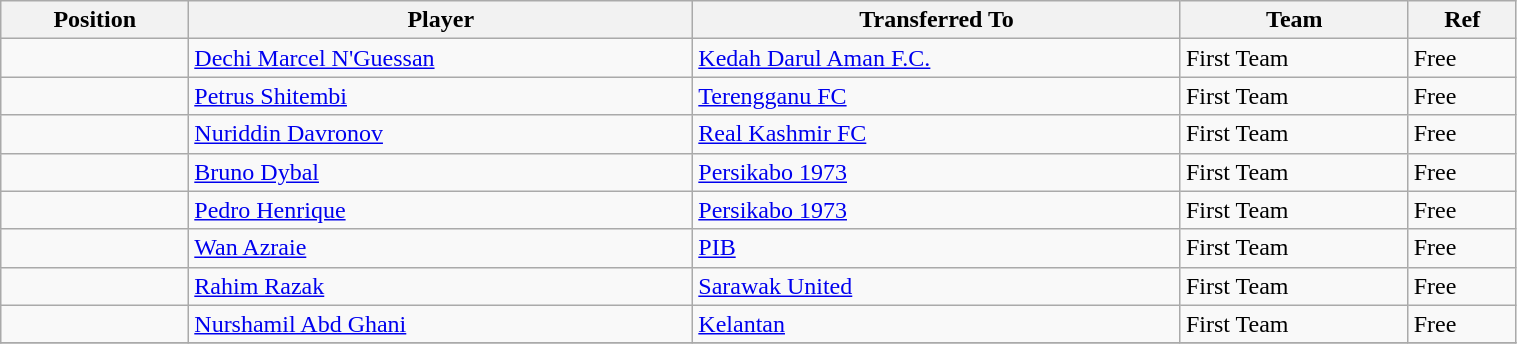<table class="wikitable sortable" style="width:80%; text-align:center; font-size:100%; text-align:left;">
<tr>
<th>Position</th>
<th>Player</th>
<th>Transferred To</th>
<th>Team</th>
<th>Ref</th>
</tr>
<tr>
<td></td>
<td> <a href='#'>Dechi Marcel N'Guessan</a></td>
<td> <a href='#'>Kedah Darul Aman F.C.</a></td>
<td>First Team</td>
<td>Free</td>
</tr>
<tr>
<td></td>
<td> <a href='#'>Petrus Shitembi</a></td>
<td> <a href='#'>Terengganu FC</a></td>
<td>First Team</td>
<td>Free</td>
</tr>
<tr>
<td></td>
<td> <a href='#'>Nuriddin Davronov</a></td>
<td> <a href='#'>Real Kashmir FC</a></td>
<td>First Team</td>
<td>Free</td>
</tr>
<tr>
<td></td>
<td> <a href='#'>Bruno Dybal</a></td>
<td> <a href='#'>Persikabo 1973</a></td>
<td>First Team</td>
<td>Free</td>
</tr>
<tr>
<td></td>
<td> <a href='#'>Pedro Henrique</a></td>
<td> <a href='#'>Persikabo 1973</a></td>
<td>First Team</td>
<td>Free</td>
</tr>
<tr>
<td></td>
<td> <a href='#'>Wan Azraie</a></td>
<td><a href='#'>PIB</a></td>
<td>First Team</td>
<td>Free</td>
</tr>
<tr>
<td></td>
<td> <a href='#'>Rahim Razak</a></td>
<td><a href='#'> Sarawak United</a></td>
<td>First Team</td>
<td>Free</td>
</tr>
<tr>
<td></td>
<td> <a href='#'>Nurshamil Abd Ghani</a></td>
<td><a href='#'>Kelantan</a></td>
<td>First Team</td>
<td>Free</td>
</tr>
<tr>
</tr>
</table>
